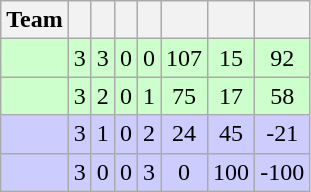<table class="wikitable" style="text-align: center;">
<tr>
<th>Team</th>
<th></th>
<th></th>
<th></th>
<th></th>
<th></th>
<th></th>
<th></th>
</tr>
<tr bgcolor="ccffcc">
<td align="left"></td>
<td>3</td>
<td>3</td>
<td>0</td>
<td>0</td>
<td>107</td>
<td>15</td>
<td>92</td>
</tr>
<tr bgcolor="ccffcc">
<td align="left"></td>
<td>3</td>
<td>2</td>
<td>0</td>
<td>1</td>
<td>75</td>
<td>17</td>
<td>58</td>
</tr>
<tr bgcolor="ccccff">
<td align="left"></td>
<td>3</td>
<td>1</td>
<td>0</td>
<td>2</td>
<td>24</td>
<td>45</td>
<td>-21</td>
</tr>
<tr bgcolor="ccccff">
<td align="left"></td>
<td>3</td>
<td>0</td>
<td>0</td>
<td>3</td>
<td>0</td>
<td>100</td>
<td>-100</td>
</tr>
</table>
